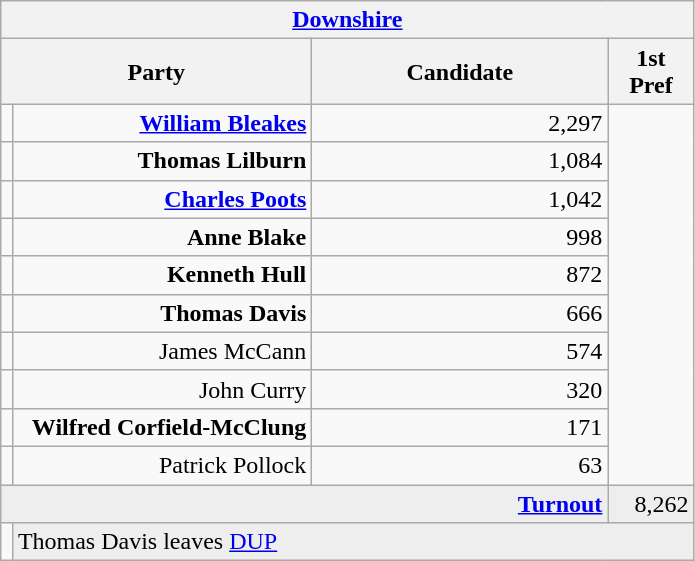<table class="wikitable">
<tr>
<th colspan="4" align="center"><a href='#'>Downshire</a></th>
</tr>
<tr>
<th colspan="2" align="center" width=200>Party</th>
<th width=190>Candidate</th>
<th width=50>1st Pref</th>
</tr>
<tr>
<td></td>
<td align="right"><strong><a href='#'>William Bleakes</a></strong></td>
<td align="right">2,297</td>
</tr>
<tr>
<td></td>
<td align="right"><strong>Thomas Lilburn</strong></td>
<td align="right">1,084</td>
</tr>
<tr>
<td></td>
<td align="right"><strong><a href='#'>Charles Poots</a></strong></td>
<td align="right">1,042</td>
</tr>
<tr>
<td></td>
<td align="right"><strong>Anne Blake</strong></td>
<td align="right">998</td>
</tr>
<tr>
<td></td>
<td align="right"><strong>Kenneth Hull</strong></td>
<td align="right">872</td>
</tr>
<tr>
<td></td>
<td align="right"><strong>Thomas Davis</strong></td>
<td align="right">666</td>
</tr>
<tr>
<td></td>
<td align="right">James McCann</td>
<td align="right">574</td>
</tr>
<tr>
<td></td>
<td align="right">John Curry</td>
<td align="right">320</td>
</tr>
<tr>
<td></td>
<td align="right"><strong>Wilfred Corfield-McClung</strong></td>
<td align="right">171</td>
</tr>
<tr>
<td></td>
<td align="right">Patrick Pollock</td>
<td align="right">63</td>
</tr>
<tr bgcolor="EEEEEE">
<td colspan=3 align="right"><strong><a href='#'>Turnout</a></strong></td>
<td align="right">8,262</td>
</tr>
<tr>
<td bgcolor=></td>
<td colspan=4 bgcolor="EEEEEE">Thomas Davis leaves <a href='#'>DUP</a></td>
</tr>
</table>
